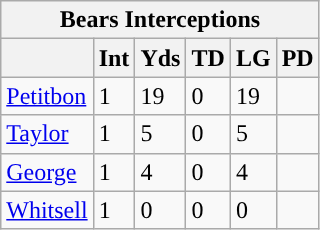<table class="wikitable">
<tr>
<th colspan="6">Bears Interceptions</th>
</tr>
<tr>
<th></th>
<th>Int</th>
<th>Yds</th>
<th>TD</th>
<th>LG</th>
<th>PD</th>
</tr>
<tr>
<td><a href='#'>Petitbon</a></td>
<td>1</td>
<td>19</td>
<td>0</td>
<td>19</td>
<td></td>
</tr>
<tr>
<td><a href='#'>Taylor</a></td>
<td>1</td>
<td>5</td>
<td>0</td>
<td>5</td>
<td></td>
</tr>
<tr>
<td><a href='#'>George</a></td>
<td>1</td>
<td>4</td>
<td>0</td>
<td>4</td>
<td></td>
</tr>
<tr>
<td><a href='#'>Whitsell</a></td>
<td>1</td>
<td>0</td>
<td>0</td>
<td>0</td>
<td></td>
</tr>
</table>
